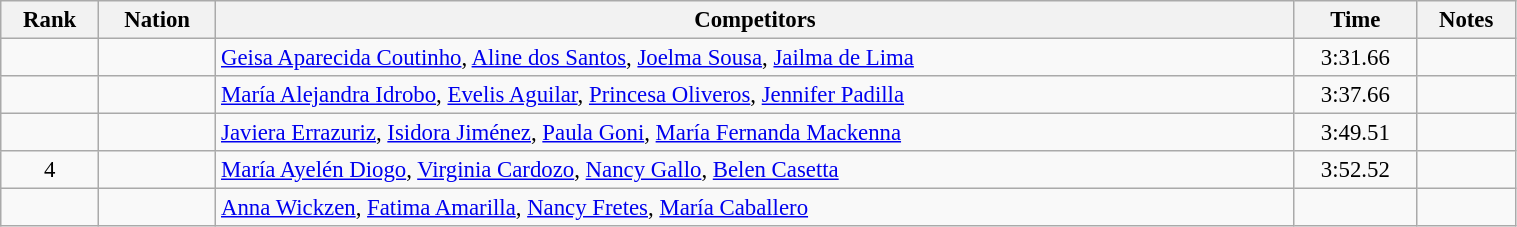<table class="wikitable sortable" width=80% style="text-align:center; font-size:95%">
<tr>
<th>Rank</th>
<th>Nation</th>
<th>Competitors</th>
<th>Time</th>
<th>Notes</th>
</tr>
<tr>
<td></td>
<td align=left></td>
<td align=left><a href='#'>Geisa Aparecida Coutinho</a>, <a href='#'>Aline dos Santos</a>, <a href='#'>Joelma Sousa</a>, <a href='#'>Jailma de Lima</a></td>
<td>3:31.66</td>
<td></td>
</tr>
<tr>
<td></td>
<td align=left></td>
<td align=left><a href='#'>María Alejandra Idrobo</a>, <a href='#'>Evelis Aguilar</a>, <a href='#'>Princesa Oliveros</a>, <a href='#'>Jennifer Padilla</a></td>
<td>3:37.66</td>
<td></td>
</tr>
<tr>
<td></td>
<td align=left></td>
<td align=left><a href='#'>Javiera Errazuriz</a>, <a href='#'>Isidora Jiménez</a>, <a href='#'>Paula Goni</a>, <a href='#'>María Fernanda Mackenna</a></td>
<td>3:49.51</td>
<td></td>
</tr>
<tr>
<td>4</td>
<td align=left></td>
<td align=left><a href='#'>María Ayelén Diogo</a>, <a href='#'>Virginia Cardozo</a>, <a href='#'>Nancy Gallo</a>, <a href='#'>Belen Casetta</a></td>
<td>3:52.52</td>
<td></td>
</tr>
<tr>
<td></td>
<td align=left></td>
<td align=left><a href='#'>Anna Wickzen</a>, <a href='#'>Fatima Amarilla</a>, <a href='#'>Nancy Fretes</a>, <a href='#'>María Caballero</a></td>
<td></td>
<td></td>
</tr>
</table>
